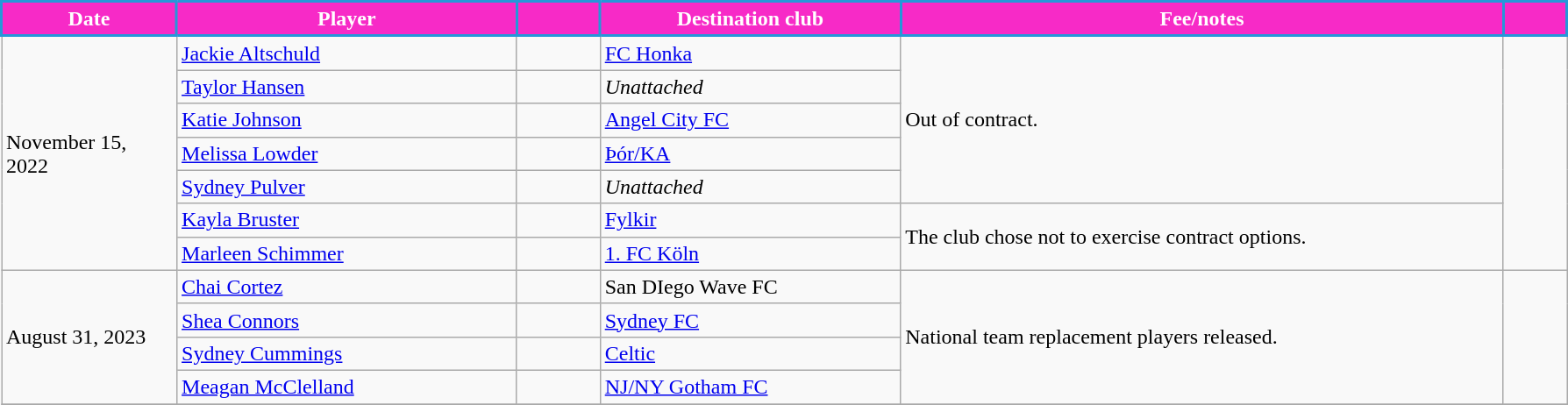<table class="wikitable">
<tr>
<th style="background:#f72ac7; color:#fff; border:2px solid #2597d9; width:125px;" scope="col">Date</th>
<th style="background:#f72ac7; color:#fff; border:2px solid #2597d9; width:250px;" scope="col">Player</th>
<th style="background:#f72ac7; color:#fff; border:2px solid #2597d9; width:55px;" scope="col"></th>
<th style="background:#f72ac7; color:#fff; border:2px solid #2597d9; width:220px;" scope="col">Destination club</th>
<th style="background:#f72ac7; color:#fff; border:2px solid #2597d9; width:450px;" scope="col">Fee/notes</th>
<th style="background:#f72ac7; color:#fff; border:2px solid #2597d9; width:40px;" scope="col"></th>
</tr>
<tr>
<td rowspan=7>November 15, 2022</td>
<td> <a href='#'>Jackie Altschuld</a></td>
<td></td>
<td> <a href='#'>FC Honka</a></td>
<td rowspan=5>Out of contract.</td>
<td rowspan=7></td>
</tr>
<tr>
<td> <a href='#'>Taylor Hansen</a></td>
<td></td>
<td><em>Unattached</em></td>
</tr>
<tr>
<td> <a href='#'>Katie Johnson</a></td>
<td></td>
<td> <a href='#'>Angel City FC</a></td>
</tr>
<tr>
<td> <a href='#'>Melissa Lowder</a></td>
<td></td>
<td> <a href='#'>Þór/KA</a></td>
</tr>
<tr>
<td> <a href='#'>Sydney Pulver</a></td>
<td></td>
<td><em>Unattached</em></td>
</tr>
<tr>
<td> <a href='#'>Kayla Bruster</a></td>
<td></td>
<td> <a href='#'>Fylkir</a></td>
<td rowspan=2>The club chose not to exercise contract options.</td>
</tr>
<tr>
<td> <a href='#'>Marleen Schimmer</a></td>
<td></td>
<td> <a href='#'>1. FC Köln</a></td>
</tr>
<tr>
<td rowspan="4">August 31, 2023</td>
<td> <a href='#'>Chai Cortez</a></td>
<td></td>
<td> San DIego Wave FC</td>
<td rowspan="4">National team replacement players released.</td>
<td rowspan="4"></td>
</tr>
<tr>
<td> <a href='#'>Shea Connors</a></td>
<td></td>
<td> <a href='#'>Sydney FC</a></td>
</tr>
<tr>
<td> <a href='#'>Sydney Cummings</a></td>
<td></td>
<td> <a href='#'>Celtic</a></td>
</tr>
<tr>
<td> <a href='#'>Meagan McClelland</a></td>
<td></td>
<td> <a href='#'>NJ/NY Gotham FC</a></td>
</tr>
<tr>
</tr>
</table>
